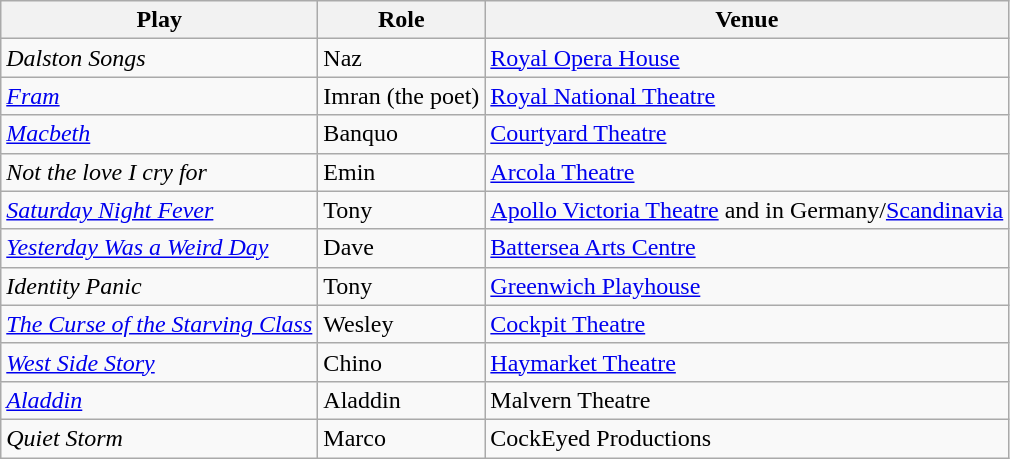<table class="wikitable sortable">
<tr>
<th>Play</th>
<th>Role</th>
<th class="unsortable">Venue</th>
</tr>
<tr>
<td><em>Dalston Songs</em></td>
<td>Naz</td>
<td><a href='#'>Royal Opera House</a></td>
</tr>
<tr>
<td><em><a href='#'>Fram</a></em></td>
<td>Imran (the poet)</td>
<td><a href='#'>Royal National Theatre</a></td>
</tr>
<tr>
<td><em><a href='#'>Macbeth</a></em></td>
<td>Banquo</td>
<td><a href='#'>Courtyard Theatre</a></td>
</tr>
<tr>
<td><em>Not the love I cry for</em></td>
<td>Emin</td>
<td><a href='#'>Arcola Theatre</a></td>
</tr>
<tr>
<td><em><a href='#'>Saturday Night Fever</a></em></td>
<td>Tony</td>
<td><a href='#'>Apollo Victoria Theatre</a> and in Germany/<a href='#'>Scandinavia</a></td>
</tr>
<tr>
<td><em><a href='#'>Yesterday Was a Weird Day</a></em></td>
<td>Dave</td>
<td><a href='#'>Battersea Arts Centre</a></td>
</tr>
<tr>
<td><em>Identity Panic</em></td>
<td>Tony</td>
<td><a href='#'>Greenwich Playhouse</a></td>
</tr>
<tr>
<td><em><a href='#'>The Curse of the Starving Class</a></em></td>
<td>Wesley</td>
<td><a href='#'>Cockpit Theatre</a></td>
</tr>
<tr>
<td><em><a href='#'>West Side Story</a></em></td>
<td>Chino</td>
<td><a href='#'>Haymarket Theatre</a></td>
</tr>
<tr>
<td><em><a href='#'>Aladdin</a></em></td>
<td>Aladdin</td>
<td>Malvern Theatre</td>
</tr>
<tr>
<td><em>Quiet Storm</em></td>
<td>Marco</td>
<td>CockEyed Productions</td>
</tr>
</table>
